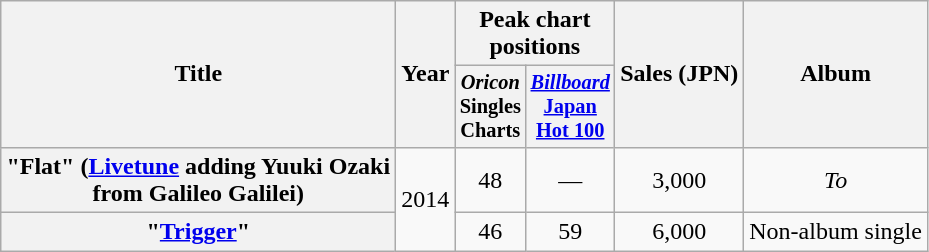<table class="wikitable plainrowheaders" style="text-align:center;">
<tr>
<th scope="col" rowspan="2" style="width:16em;">Title</th>
<th scope="col" rowspan="2">Year</th>
<th scope="col" colspan="2">Peak chart positions</th>
<th scope="col" rowspan="2">Sales (JPN)</th>
<th scope="col" rowspan="2">Album</th>
</tr>
<tr>
<th style="width:3em;font-size:85%"><em>Oricon</em> Singles Charts<br></th>
<th style="width:3em;font-size:85%"><em><a href='#'>Billboard</a></em> <a href='#'>Japan Hot 100</a><br></th>
</tr>
<tr>
<th scope="row">"Flat" <span>(<a href='#'>Livetune</a> adding Yuuki Ozaki from Galileo Galilei)</span></th>
<td rowspan="2">2014</td>
<td>48</td>
<td>—</td>
<td>3,000</td>
<td rowspan="1"><em>To</em></td>
</tr>
<tr>
<th scope="row">"<a href='#'>Trigger</a>"</th>
<td>46</td>
<td>59</td>
<td>6,000</td>
<td rowspan="1">Non-album single</td>
</tr>
</table>
